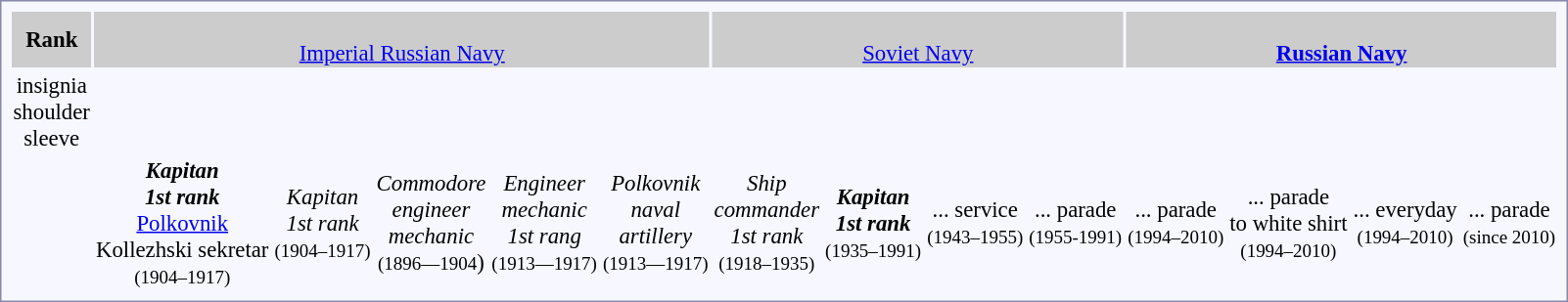<table style="border:1px solid #8888aa; background-color:#f7f8ff; padding:5px; font-size:95%; margin: 12px 12px 12px 0px;">
<tr bgcolor="#CCCCCC" align="center">
<th>Rank</th>
<td colspan=5><br><a href='#'>Imperial Russian Navy</a></td>
<td colspan=4><br><a href='#'>Soviet Navy</a></td>
<th colspan=4><br><a href='#'>Russian Navy</a></th>
</tr>
<tr align="center">
<td rowspan="1">insignia<br>shoulder<br>sleeve</td>
<th></th>
<td></td>
<td></td>
<td></td>
<td></td>
<td></td>
<td></td>
<td></td>
<td></td>
<td></td>
<td></td>
<td></td>
<td></td>
</tr>
<tr align="center">
<td></td>
<td><strong><em>Kapitan<br>1st rank</em></strong><br><a href='#'>Polkovnik</a><br>Kollezhski sekretar<br><small>(1904–1917)</small></td>
<td><em>Kapitan<br>1st rank</em><br><small>(1904–1917)</small></td>
<td><em>Commodore<br>engineer<br>mechanic</em><br><small>(1896—1904</small>)</td>
<td><em>Engineer<br>mechanic<br>1st rang</em><br><small>(1913—1917)</small></td>
<td><em>Polkovnik<br>naval<br>artillery</em><br><small>(1913—1917)</small></td>
<td><em>Ship<br>commander<br>1st rank</em><br><small>(1918–1935)</small></td>
<td><strong><em>Kapitan<br>1st rank</em></strong><br><small>(1935–1991)</small></td>
<td>... service<br><small>(1943–1955)</small></td>
<td>... parade<br><small>(1955-1991)</small></td>
<td>... parade<br><small>(1994–2010)</small></td>
<td>... parade<br>to white shirt<br><small>(1994–2010)</small></td>
<td>... everyday<br><small>(1994–2010)</small></td>
<td>... parade<br><small>(since 2010)</small></td>
</tr>
</table>
